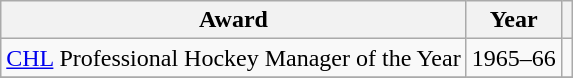<table class="wikitable">
<tr>
<th>Award</th>
<th>Year</th>
<th></th>
</tr>
<tr>
<td><a href='#'>CHL</a> Professional Hockey Manager of the Year</td>
<td>1965–66</td>
<td></td>
</tr>
<tr>
</tr>
</table>
